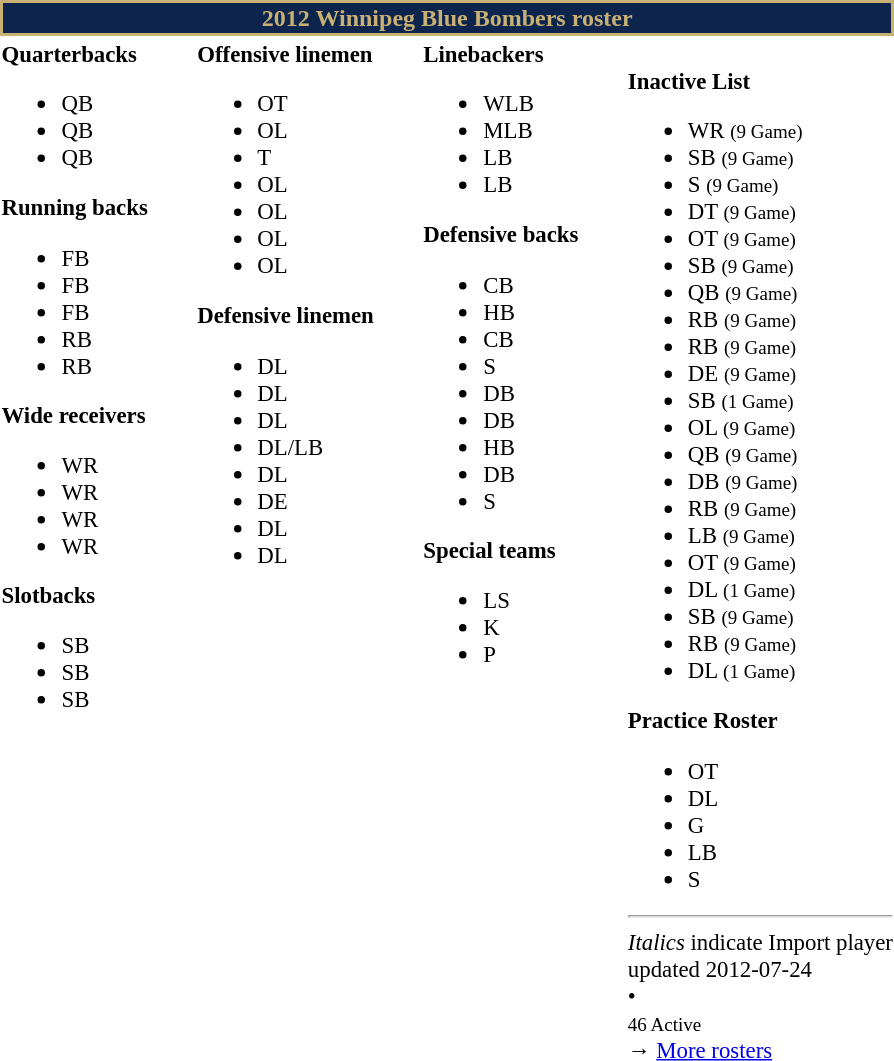<table class="toccolours" style="text-align: left;">
<tr>
<th colspan="7" style="background-color: #0d254c; color:#c9b074; border:2px solid #c9b074; text-align: center">2012 Winnipeg Blue Bombers roster</th>
</tr>
<tr>
<td style="font-size: 95%;" valign="top"><strong>Quarterbacks</strong><br><ul><li> QB</li><li> QB</li><li> QB</li></ul><strong>Running backs</strong><ul><li> FB</li><li> FB</li><li> FB</li><li> RB</li><li> RB</li></ul><strong>Wide receivers</strong><ul><li> WR</li><li> WR</li><li> WR</li><li> WR</li></ul><strong>Slotbacks</strong><ul><li> SB</li><li> SB</li><li> SB</li></ul></td>
<td style="width: 25px;"></td>
<td style="font-size: 95%;" valign="top"><strong>Offensive linemen</strong><br><ul><li> OT</li><li> OL</li><li> T</li><li> OL</li><li> OL</li><li> OL</li><li> OL</li></ul><strong>Defensive linemen</strong><ul><li> DL</li><li> DL</li><li> DL</li><li> DL/LB</li><li> DL</li><li> DE</li><li> DL</li><li> DL</li></ul></td>
<td style="width: 25px;"></td>
<td style="font-size: 95%;" valign="top"><strong>Linebackers</strong><br><ul><li> WLB</li><li> MLB</li><li> LB</li><li> LB</li></ul><strong>Defensive backs</strong><ul><li> CB</li><li> HB</li><li> CB</li><li> S</li><li> DB</li><li> DB</li><li> HB</li><li> DB</li><li> S</li></ul><strong>Special teams</strong><ul><li> LS</li><li> K</li><li> P</li></ul></td>
<td style="width: 25px;"></td>
<td style="font-size: 95%;" valign="top"><br><strong>Inactive List</strong><ul><li> WR  <small>(9 Game)</small></li><li> SB  <small>(9 Game)</small></li><li> S  <small>(9 Game)</small></li><li> DT  <small>(9 Game)</small></li><li> OT  <small>(9 Game)</small></li><li> SB  <small>(9 Game)</small></li><li> QB  <small>(9 Game)</small></li><li> RB  <small>(9 Game)</small></li><li> RB  <small>(9 Game)</small></li><li> DE  <small>(9 Game)</small></li><li> SB  <small>(1 Game)</small></li><li> OL  <small>(9 Game)</small></li><li> QB  <small>(9 Game)</small></li><li> DB  <small>(9 Game)</small></li><li> RB  <small>(9 Game)</small></li><li> LB   <small>(9 Game)</small></li><li> OT  <small>(9 Game)</small></li><li> DL  <small>(1 Game)</small></li><li> SB  <small>(9 Game)</small></li><li> RB  <small>(9 Game)</small></li><li> DL  <small>(1 Game)</small></li></ul><strong>Practice Roster</strong><ul><li> OT</li><li> DL</li><li> G</li><li> LB</li><li> S</li></ul><hr>
<em>Italics</em> indicate Import player<br>
<span></span> updated 2012-07-24<br>
<span></span> • <span></span><br>
<small>46 Active</small><br>→ <a href='#'>More rosters</a></td>
</tr>
<tr>
</tr>
</table>
